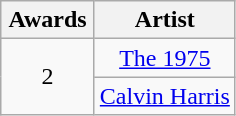<table class="wikitable plainrowheaders" style="text-align:center;">
<tr>
<th scope="col" style="width:55px;">Awards</th>
<th scope="col" style="text-align:center;">Artist</th>
</tr>
<tr>
<td scope=row rowspan="2" style="text-align:center">2</td>
<td><a href='#'>The 1975</a></td>
</tr>
<tr>
<td><a href='#'>Calvin Harris</a></td>
</tr>
</table>
